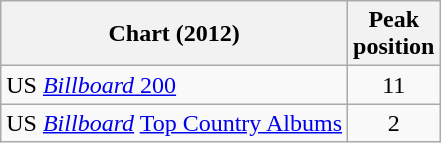<table class="wikitable sortable">
<tr>
<th>Chart (2012)</th>
<th>Peak<br>position</th>
</tr>
<tr>
<td>US <a href='#'><em>Billboard</em> 200</a></td>
<td align="center">11</td>
</tr>
<tr>
<td>US <em><a href='#'>Billboard</a></em> <a href='#'>Top Country Albums</a></td>
<td align="center">2</td>
</tr>
</table>
